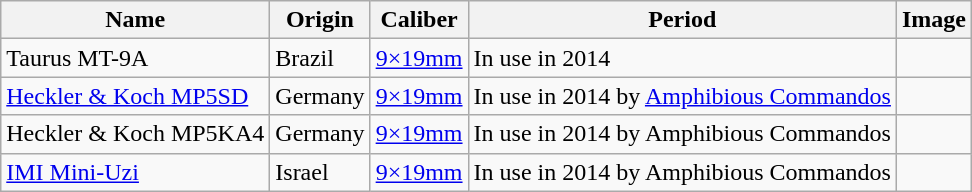<table class="wikitable mw-collapsible mw-collapsed">
<tr>
<th>Name</th>
<th>Origin</th>
<th>Caliber</th>
<th>Period</th>
<th>Image</th>
</tr>
<tr>
<td>Taurus MT-9A</td>
<td>Brazil</td>
<td><a href='#'>9×19mm</a></td>
<td>In use in 2014</td>
<td></td>
</tr>
<tr>
<td><a href='#'>Heckler & Koch MP5SD</a></td>
<td>Germany</td>
<td><a href='#'>9×19mm</a></td>
<td>In use in 2014 by <a href='#'>Amphibious Commandos</a></td>
<td></td>
</tr>
<tr>
<td>Heckler & Koch MP5KA4</td>
<td>Germany</td>
<td><a href='#'>9×19mm</a></td>
<td>In use in 2014 by Amphibious Commandos</td>
<td></td>
</tr>
<tr>
<td><a href='#'>IMI Mini-Uzi</a></td>
<td>Israel</td>
<td><a href='#'>9×19mm</a></td>
<td>In use in 2014 by Amphibious Commandos</td>
<td></td>
</tr>
</table>
